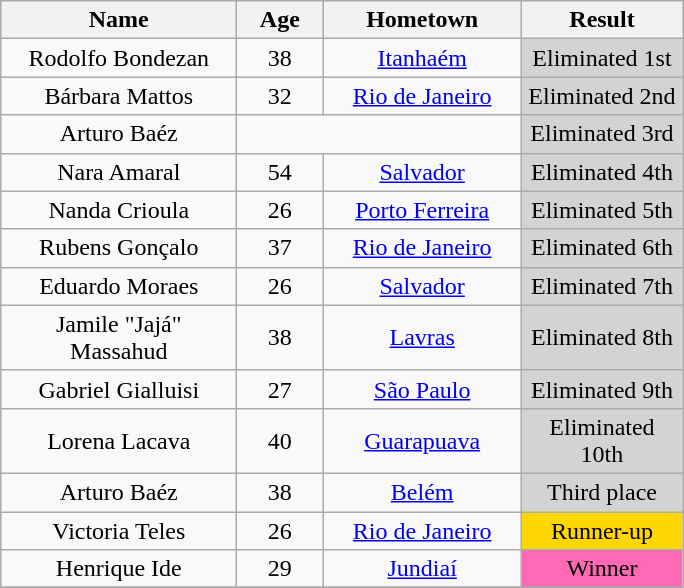<table class="wikitable" style="text-align:center">
<tr>
<th width=150>Name</th>
<th width=050>Age</th>
<th width=125>Hometown</th>
<th width=100>Result</th>
</tr>
<tr>
<td>Rodolfo Bondezan</td>
<td>38</td>
<td><a href='#'>Itanhaém</a></td>
<td bgcolor=D3D3D3>Eliminated 1st</td>
</tr>
<tr>
<td>Bárbara Mattos</td>
<td>32</td>
<td><a href='#'>Rio de Janeiro</a></td>
<td bgcolor=D3D3D3>Eliminated 2nd</td>
</tr>
<tr>
<td>Arturo Baéz</td>
<td colspan=2></td>
<td bgcolor=D3D3D3>Eliminated 3rd</td>
</tr>
<tr>
<td>Nara Amaral</td>
<td>54</td>
<td><a href='#'>Salvador</a></td>
<td bgcolor=D3D3D3>Eliminated 4th</td>
</tr>
<tr>
<td>Nanda Crioula</td>
<td>26</td>
<td><a href='#'>Porto Ferreira</a></td>
<td bgcolor=D3D3D3>Eliminated 5th</td>
</tr>
<tr>
<td>Rubens Gonçalo</td>
<td>37</td>
<td><a href='#'>Rio de Janeiro</a></td>
<td bgcolor=D3D3D3>Eliminated 6th</td>
</tr>
<tr>
<td>Eduardo Moraes</td>
<td>26</td>
<td><a href='#'>Salvador</a></td>
<td bgcolor=D3D3D3>Eliminated 7th</td>
</tr>
<tr>
<td>Jamile "Jajá" Massahud</td>
<td>38</td>
<td><a href='#'>Lavras</a></td>
<td bgcolor=D3D3D3>Eliminated 8th</td>
</tr>
<tr>
<td>Gabriel Gialluisi</td>
<td>27</td>
<td><a href='#'>São Paulo</a></td>
<td bgcolor=D3D3D3>Eliminated 9th</td>
</tr>
<tr>
<td>Lorena Lacava</td>
<td>40</td>
<td><a href='#'>Guarapuava</a></td>
<td bgcolor=D3D3D3>Eliminated 10th</td>
</tr>
<tr>
<td>Arturo Baéz</td>
<td>38</td>
<td><a href='#'>Belém</a></td>
<td bgcolor=D3D3D3>Third place</td>
</tr>
<tr>
<td>Victoria Teles</td>
<td>26</td>
<td><a href='#'>Rio de Janeiro</a></td>
<td bgcolor=FFD700>Runner-up</td>
</tr>
<tr>
<td>Henrique Ide</td>
<td>29</td>
<td><a href='#'>Jundiaí</a></td>
<td bgcolor=FF69B4>Winner</td>
</tr>
<tr>
</tr>
</table>
